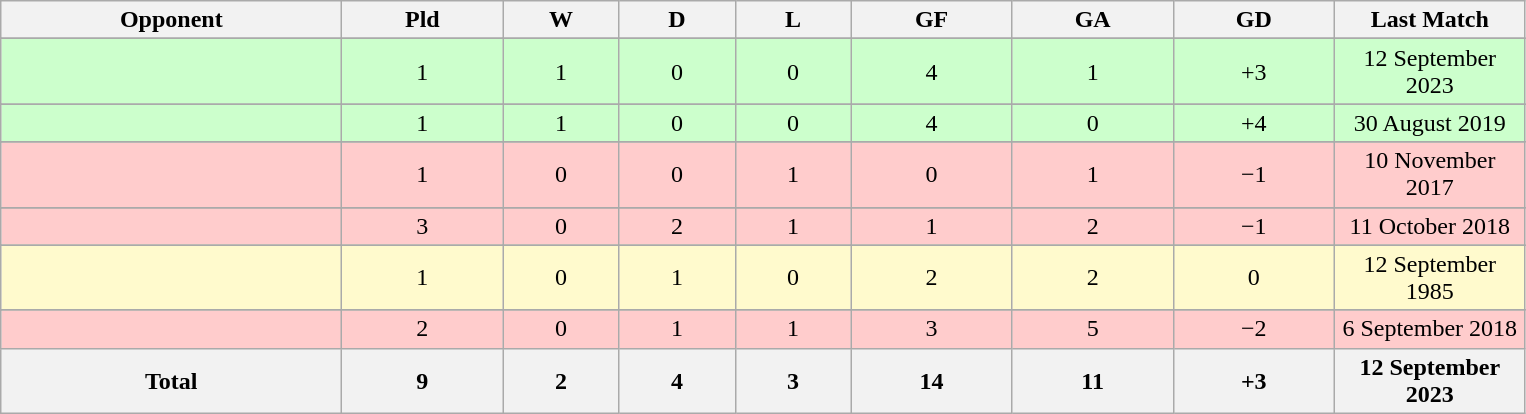<table class="wikitable sortable" style="text-align: center">
<tr>
<th width=220>Opponent<br></th>
<th width=100>Pld<br></th>
<th width=70>W<br></th>
<th width=70>D<br></th>
<th width=70>L<br></th>
<th width=100>GF<br></th>
<th width=100>GA<br></th>
<th width=100>GD<br></th>
<th width=120>Last Match<br></th>
</tr>
<tr>
</tr>
<tr bgcolor="#CCFFCC">
<td style="text-align:left;"></td>
<td>1</td>
<td>1</td>
<td>0</td>
<td>0</td>
<td>4</td>
<td>1</td>
<td>+3</td>
<td>12 September 2023</td>
</tr>
<tr>
</tr>
<tr bgcolor="#CCFFCC">
<td style="text-align:left;"></td>
<td>1</td>
<td>1</td>
<td>0</td>
<td>0</td>
<td>4</td>
<td>0</td>
<td>+4</td>
<td>30 August 2019</td>
</tr>
<tr>
</tr>
<tr bgcolor="#FFCCCC">
<td style="text-align:left;"></td>
<td>1</td>
<td>0</td>
<td>0</td>
<td>1</td>
<td>0</td>
<td>1</td>
<td>−1</td>
<td>10 November 2017</td>
</tr>
<tr>
</tr>
<tr bgcolor="#FFCCCC">
<td style="text-align:left;"></td>
<td>3</td>
<td>0</td>
<td>2</td>
<td>1</td>
<td>1</td>
<td>2</td>
<td>−1</td>
<td>11 October 2018</td>
</tr>
<tr>
</tr>
<tr bgcolor="#FFFACD">
<td style="text-align:left;"></td>
<td>1</td>
<td>0</td>
<td>1</td>
<td>0</td>
<td>2</td>
<td>2</td>
<td>0</td>
<td>12 September 1985</td>
</tr>
<tr>
</tr>
<tr bgcolor="#FFCCCC">
<td style="text-align:left;"></td>
<td>2</td>
<td>0</td>
<td>1</td>
<td>1</td>
<td>3</td>
<td>5</td>
<td>−2</td>
<td>6 September 2018</td>
</tr>
<tr class="sortbottom">
<th>Total</th>
<th>9</th>
<th>2</th>
<th>4</th>
<th>3</th>
<th>14</th>
<th>11</th>
<th>+3</th>
<th>12 September 2023</th>
</tr>
</table>
